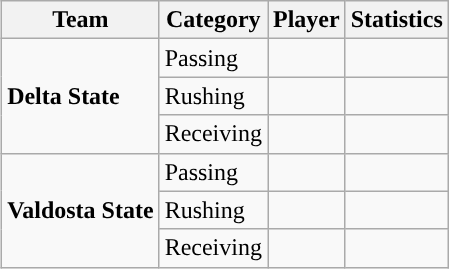<table class="wikitable" style="float: right;">
<tr>
<th>Team</th>
<th>Category</th>
<th>Player</th>
<th>Statistics</th>
</tr>
<tr>
<td rowspan=3><strong>Delta State</strong></td>
<td>Passing</td>
<td></td>
<td></td>
</tr>
<tr>
<td>Rushing</td>
<td></td>
<td></td>
</tr>
<tr>
<td>Receiving</td>
<td></td>
<td></td>
</tr>
<tr>
<td rowspan=3><strong>Valdosta State</strong></td>
<td>Passing</td>
<td></td>
<td></td>
</tr>
<tr>
<td>Rushing</td>
<td></td>
<td></td>
</tr>
<tr>
<td>Receiving</td>
<td></td>
<td></td>
</tr>
</table>
